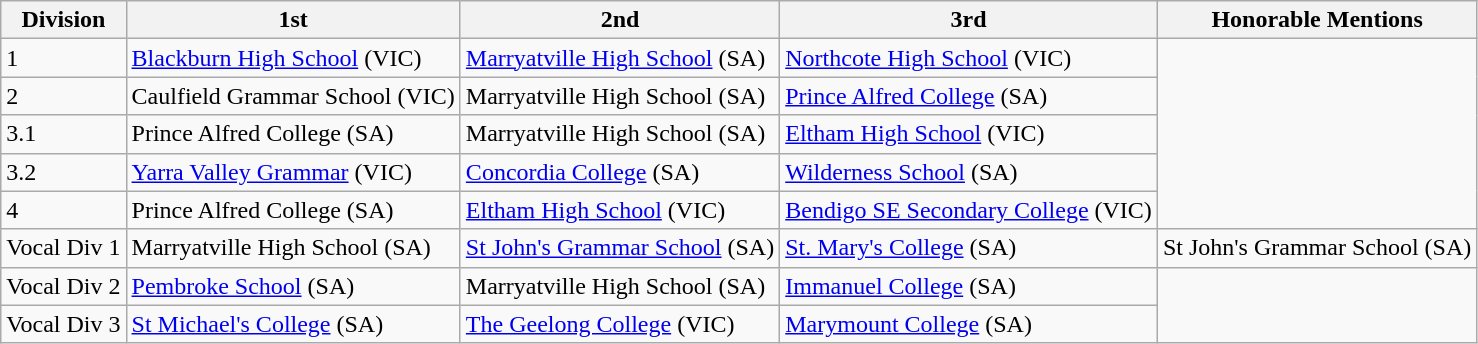<table class="wikitable">
<tr>
<th>Division</th>
<th>1st</th>
<th>2nd</th>
<th>3rd</th>
<th>Honorable Mentions</th>
</tr>
<tr>
<td>1</td>
<td><a href='#'>Blackburn High School</a> (VIC)</td>
<td><a href='#'>Marryatville High School</a> (SA)</td>
<td><a href='#'>Northcote High School</a> (VIC)</td>
</tr>
<tr>
<td>2</td>
<td>Caulfield Grammar School (VIC)</td>
<td>Marryatville High School (SA)</td>
<td><a href='#'>Prince Alfred College</a> (SA)</td>
</tr>
<tr>
<td>3.1</td>
<td>Prince Alfred College (SA)</td>
<td>Marryatville High School (SA)</td>
<td><a href='#'>Eltham High School</a> (VIC)</td>
</tr>
<tr>
<td>3.2</td>
<td><a href='#'>Yarra Valley Grammar</a> (VIC)</td>
<td><a href='#'>Concordia College</a> (SA)</td>
<td><a href='#'>Wilderness School</a> (SA)</td>
</tr>
<tr>
<td>4</td>
<td>Prince Alfred College (SA)</td>
<td><a href='#'>Eltham High School</a> (VIC)</td>
<td><a href='#'>Bendigo SE Secondary College</a> (VIC)</td>
</tr>
<tr>
<td>Vocal Div 1</td>
<td>Marryatville High School (SA)</td>
<td><a href='#'>St John's Grammar School</a> (SA)</td>
<td><a href='#'>St. Mary's College</a> (SA)</td>
<td>St John's Grammar School (SA)</td>
</tr>
<tr>
<td>Vocal Div 2</td>
<td><a href='#'>Pembroke School</a> (SA)</td>
<td>Marryatville High School (SA)</td>
<td><a href='#'>Immanuel College</a> (SA)</td>
</tr>
<tr>
<td>Vocal Div 3</td>
<td><a href='#'>St Michael's College</a> (SA)</td>
<td><a href='#'>The Geelong College</a> (VIC)</td>
<td><a href='#'>Marymount College</a> (SA)</td>
</tr>
</table>
